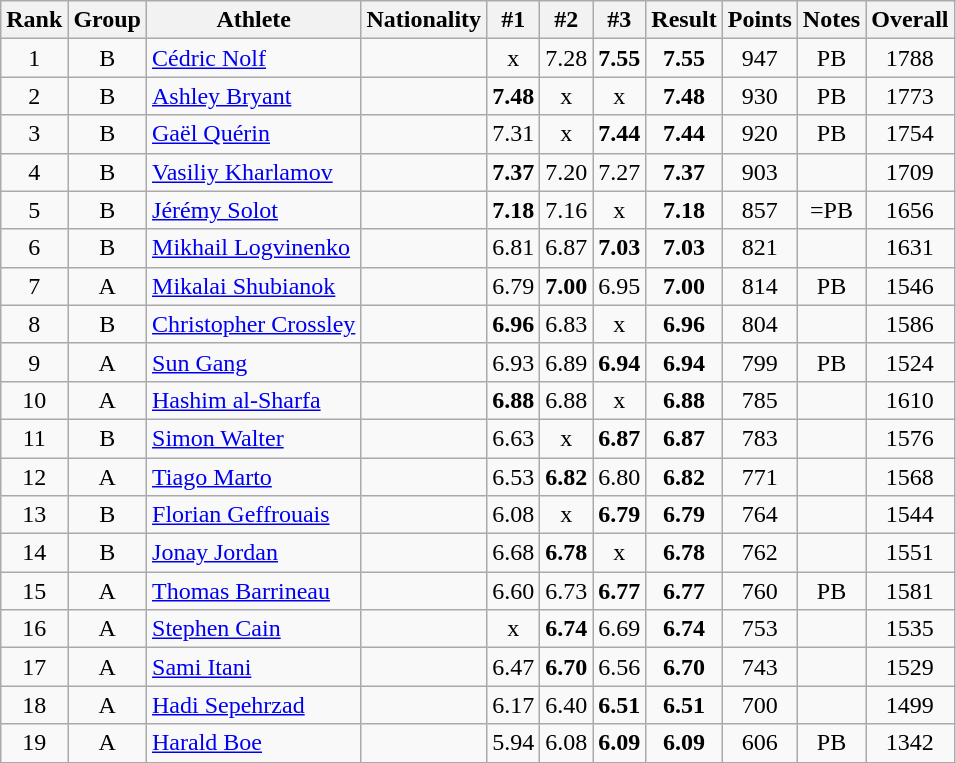<table class="wikitable sortable" style="text-align:center">
<tr>
<th>Rank</th>
<th>Group</th>
<th>Athlete</th>
<th>Nationality</th>
<th>#1</th>
<th>#2</th>
<th>#3</th>
<th>Result</th>
<th>Points</th>
<th>Notes</th>
<th>Overall</th>
</tr>
<tr>
<td>1</td>
<td>B</td>
<td align=left><a href='#'>Cédric Nolf</a></td>
<td align=left></td>
<td>x</td>
<td>7.28</td>
<td><strong>7.55</strong></td>
<td><strong>7.55</strong></td>
<td>947</td>
<td>PB</td>
<td>1788</td>
</tr>
<tr>
<td>2</td>
<td>B</td>
<td align=left><a href='#'>Ashley Bryant</a></td>
<td align=left></td>
<td><strong>7.48</strong></td>
<td>x</td>
<td>x</td>
<td><strong>7.48</strong></td>
<td>930</td>
<td>PB</td>
<td>1773</td>
</tr>
<tr>
<td>3</td>
<td>B</td>
<td align=left><a href='#'>Gaël Quérin</a></td>
<td align=left></td>
<td>7.31</td>
<td>x</td>
<td><strong>7.44</strong></td>
<td><strong>7.44</strong></td>
<td>920</td>
<td>PB</td>
<td>1754</td>
</tr>
<tr>
<td>4</td>
<td>B</td>
<td align=left><a href='#'>Vasiliy Kharlamov</a></td>
<td align=left></td>
<td><strong>7.37</strong></td>
<td>7.20</td>
<td>7.27</td>
<td><strong>7.37</strong></td>
<td>903</td>
<td></td>
<td>1709</td>
</tr>
<tr>
<td>5</td>
<td>B</td>
<td align=left><a href='#'>Jérémy Solot</a></td>
<td align=left></td>
<td><strong>7.18</strong></td>
<td>7.16</td>
<td>x</td>
<td><strong>7.18</strong></td>
<td>857</td>
<td>=PB</td>
<td>1656</td>
</tr>
<tr>
<td>6</td>
<td>B</td>
<td align=left><a href='#'>Mikhail Logvinenko</a></td>
<td align=left></td>
<td>6.81</td>
<td>6.87</td>
<td><strong>7.03</strong></td>
<td><strong>7.03</strong></td>
<td>821</td>
<td></td>
<td>1631</td>
</tr>
<tr>
<td>7</td>
<td>A</td>
<td align=left><a href='#'>Mikalai Shubianok</a></td>
<td align=left></td>
<td>6.79</td>
<td><strong>7.00</strong></td>
<td>6.95</td>
<td><strong>7.00</strong></td>
<td>814</td>
<td>PB</td>
<td>1546</td>
</tr>
<tr>
<td>8</td>
<td>B</td>
<td align=left><a href='#'>Christopher Crossley</a></td>
<td align=left></td>
<td><strong>6.96</strong></td>
<td>6.83</td>
<td>x</td>
<td><strong>6.96</strong></td>
<td>804</td>
<td></td>
<td>1586</td>
</tr>
<tr>
<td>9</td>
<td>A</td>
<td align=left><a href='#'>Sun Gang</a></td>
<td align=left></td>
<td>6.93</td>
<td>6.89</td>
<td><strong>6.94</strong></td>
<td><strong>6.94</strong></td>
<td>799</td>
<td>PB</td>
<td>1524</td>
</tr>
<tr>
<td>10</td>
<td>A</td>
<td align=left><a href='#'>Hashim al-Sharfa</a></td>
<td align=left></td>
<td><strong>6.88</strong></td>
<td>6.88</td>
<td>x</td>
<td><strong>6.88</strong></td>
<td>785</td>
<td></td>
<td>1610</td>
</tr>
<tr>
<td>11</td>
<td>B</td>
<td align=left><a href='#'>Simon Walter</a></td>
<td align=left></td>
<td>6.63</td>
<td>x</td>
<td><strong>6.87</strong></td>
<td><strong>6.87</strong></td>
<td>783</td>
<td></td>
<td>1576</td>
</tr>
<tr>
<td>12</td>
<td>A</td>
<td align=left><a href='#'>Tiago Marto</a></td>
<td align=left></td>
<td>6.53</td>
<td><strong>6.82</strong></td>
<td>6.80</td>
<td><strong>6.82</strong></td>
<td>771</td>
<td></td>
<td>1568</td>
</tr>
<tr>
<td>13</td>
<td>B</td>
<td align=left><a href='#'>Florian Geffrouais</a></td>
<td align=left></td>
<td>6.08</td>
<td>x</td>
<td><strong>6.79</strong></td>
<td><strong>6.79</strong></td>
<td>764</td>
<td></td>
<td>1544</td>
</tr>
<tr>
<td>14</td>
<td>B</td>
<td align=left><a href='#'>Jonay Jordan</a></td>
<td align=left></td>
<td>6.68</td>
<td><strong>6.78</strong></td>
<td>x</td>
<td><strong>6.78</strong></td>
<td>762</td>
<td></td>
<td>1551</td>
</tr>
<tr>
<td>15</td>
<td>A</td>
<td align=left><a href='#'>Thomas Barrineau</a></td>
<td align=left></td>
<td>6.60</td>
<td>6.73</td>
<td><strong>6.77</strong></td>
<td><strong>6.77</strong></td>
<td>760</td>
<td>PB</td>
<td>1581</td>
</tr>
<tr>
<td>16</td>
<td>A</td>
<td align=left><a href='#'>Stephen Cain</a></td>
<td align=left></td>
<td>x</td>
<td><strong>6.74</strong></td>
<td>6.69</td>
<td><strong>6.74</strong></td>
<td>753</td>
<td></td>
<td>1535</td>
</tr>
<tr>
<td>17</td>
<td>A</td>
<td align=left><a href='#'>Sami Itani</a></td>
<td align=left></td>
<td>6.47</td>
<td><strong>6.70</strong></td>
<td>6.56</td>
<td><strong>6.70</strong></td>
<td>743</td>
<td></td>
<td>1529</td>
</tr>
<tr>
<td>18</td>
<td>A</td>
<td align=left><a href='#'>Hadi Sepehrzad</a></td>
<td align=left></td>
<td>6.17</td>
<td>6.40</td>
<td><strong>6.51</strong></td>
<td><strong>6.51</strong></td>
<td>700</td>
<td></td>
<td>1499</td>
</tr>
<tr>
<td>19</td>
<td>A</td>
<td align=left><a href='#'>Harald Boe</a></td>
<td align=left></td>
<td>5.94</td>
<td>6.08</td>
<td><strong>6.09</strong></td>
<td><strong>6.09</strong></td>
<td>606</td>
<td>PB</td>
<td>1342</td>
</tr>
</table>
